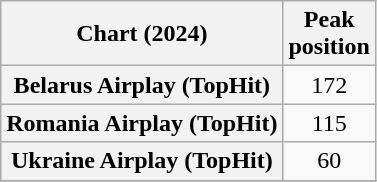<table class="wikitable sortable plainrowheaders" style="text-align:center">
<tr>
<th scope="col">Chart (2024)</th>
<th scope="col">Peak<br>position</th>
</tr>
<tr>
<th scope="row">Belarus Airplay (TopHit)</th>
<td>172</td>
</tr>
<tr>
<th scope="row">Romania Airplay (TopHit)</th>
<td>115</td>
</tr>
<tr>
<th scope="row">Ukraine Airplay (TopHit)</th>
<td>60</td>
</tr>
<tr>
</tr>
</table>
